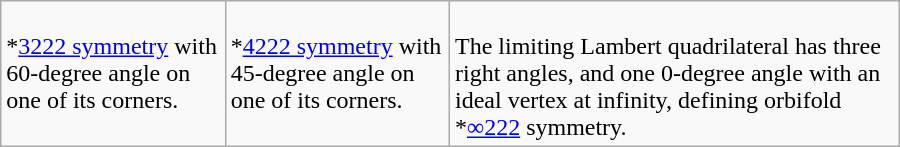<table class=wikitable width=600>
<tr valign=top>
<td><br>*<a href='#'>3222 symmetry</a> with 60-degree angle on one of its corners.</td>
<td><br>*<a href='#'>4222 symmetry</a> with 45-degree angle on one of its corners.</td>
<td><br>The limiting Lambert quadrilateral has three right angles, and one 0-degree angle with an ideal vertex at infinity, defining orbifold *<a href='#'>∞222</a> symmetry.</td>
</tr>
</table>
